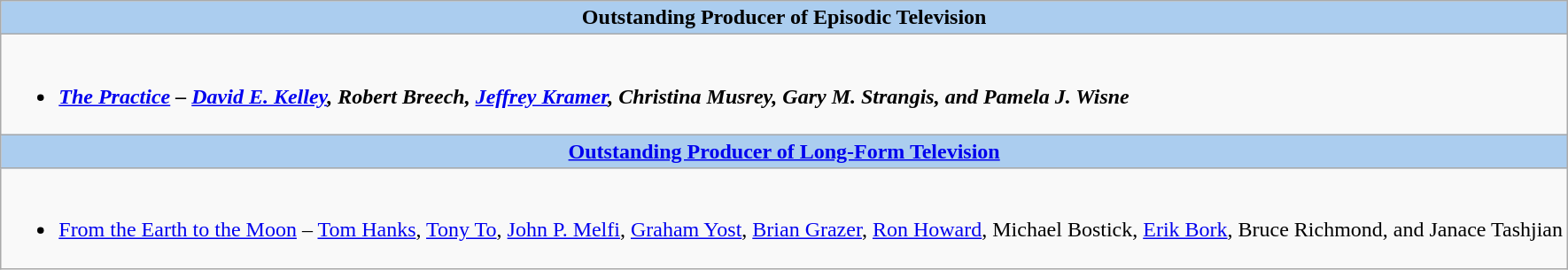<table class="wikitable">
<tr>
<th colspan="2" style="background:#abcdef;">Outstanding Producer of Episodic Television</th>
</tr>
<tr>
<td colspan="2" style="vertical-align:top;"><br><ul><li><strong><em><a href='#'>The Practice</a><em> – <a href='#'>David E. Kelley</a>, Robert Breech, <a href='#'>Jeffrey Kramer</a>, Christina Musrey, Gary M. Strangis, and Pamela J. Wisne <strong></li></ul></td>
</tr>
<tr>
<th colspan="2" style="background:#abcdef;"><a href='#'>Outstanding Producer of Long-Form Television</a></th>
</tr>
<tr>
<td colspan="2" style="vertical-align:top;"><br><ul><li></em></strong><a href='#'>From the Earth to the Moon</a></em> – <a href='#'>Tom Hanks</a>, <a href='#'>Tony To</a>, <a href='#'>John P. Melfi</a>, <a href='#'>Graham Yost</a>, <a href='#'>Brian Grazer</a>, <a href='#'>Ron Howard</a>, Michael Bostick, <a href='#'>Erik Bork</a>, Bruce Richmond, and Janace Tashjian </strong></li></ul></td>
</tr>
</table>
